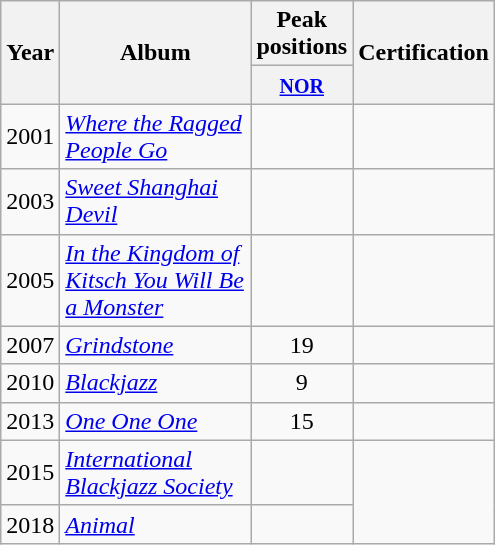<table class="wikitable">
<tr>
<th rowspan="2" style="text-align:center; width:10px;">Year</th>
<th rowspan="2" style="text-align:center; width:120px;">Album</th>
<th style="text-align:center; width:20px;">Peak positions</th>
<th rowspan="2" style="text-align:center; width:70px;">Certification</th>
</tr>
<tr>
<th width="20"><small><a href='#'>NOR</a><br></small></th>
</tr>
<tr>
<td>2001</td>
<td><em><a href='#'>Where the Ragged People Go</a></em></td>
<td style="text-align:center;"></td>
<td></td>
</tr>
<tr>
<td>2003</td>
<td><em><a href='#'>Sweet Shanghai Devil</a></em></td>
<td style="text-align:center;"></td>
<td></td>
</tr>
<tr>
<td>2005</td>
<td><em><a href='#'>In the Kingdom of Kitsch You Will Be a Monster</a></em></td>
<td style="text-align:center;"></td>
<td></td>
</tr>
<tr>
<td>2007</td>
<td><em><a href='#'>Grindstone</a></em></td>
<td style="text-align:center;">19</td>
<td></td>
</tr>
<tr>
<td>2010</td>
<td><em><a href='#'>Blackjazz</a></em></td>
<td style="text-align:center;">9</td>
<td></td>
</tr>
<tr>
<td>2013</td>
<td><em><a href='#'>One One One</a></em></td>
<td style="text-align:center;">15</td>
<td></td>
</tr>
<tr>
<td>2015</td>
<td><em><a href='#'>International Blackjazz Society</a></em></td>
<td style="text-align:center;"></td>
</tr>
<tr>
<td>2018</td>
<td><em><a href='#'>Animal</a></em></td>
<td style="text-align:center;"></td>
</tr>
</table>
